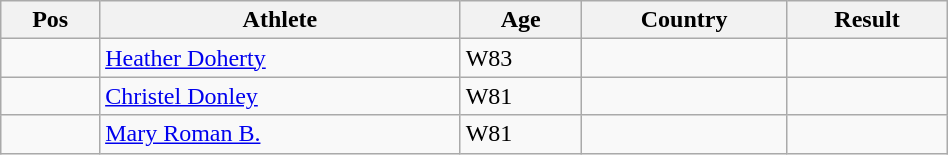<table class="wikitable"  style="text-align:center; width:50%;">
<tr>
<th>Pos</th>
<th>Athlete</th>
<th>Age</th>
<th>Country</th>
<th>Result</th>
</tr>
<tr>
<td align=center></td>
<td align=left><a href='#'>Heather Doherty</a></td>
<td align=left>W83</td>
<td align=left></td>
<td></td>
</tr>
<tr>
<td align=center></td>
<td align=left><a href='#'>Christel Donley</a></td>
<td align=left>W81</td>
<td align=left></td>
<td></td>
</tr>
<tr>
<td align=center></td>
<td align=left><a href='#'>Mary Roman B.</a></td>
<td align=left>W81</td>
<td align=left></td>
<td></td>
</tr>
</table>
